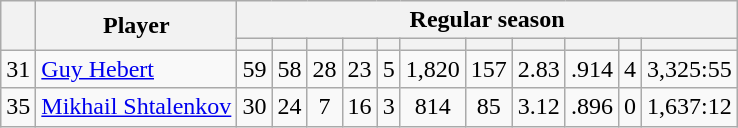<table class="wikitable plainrowheaders" style="text-align:center;">
<tr>
<th scope="col" rowspan="2"></th>
<th scope="col" rowspan="2">Player</th>
<th scope=colgroup colspan=11>Regular season</th>
</tr>
<tr>
<th scope="col"></th>
<th scope="col"></th>
<th scope="col"></th>
<th scope="col"></th>
<th scope="col"></th>
<th scope="col"></th>
<th scope="col"></th>
<th scope="col"></th>
<th scope="col"></th>
<th scope="col"></th>
<th scope="col"></th>
</tr>
<tr>
<td scope="row">31</td>
<td align="left"><a href='#'>Guy Hebert</a></td>
<td>59</td>
<td>58</td>
<td>28</td>
<td>23</td>
<td>5</td>
<td>1,820</td>
<td>157</td>
<td>2.83</td>
<td>.914</td>
<td>4</td>
<td>3,325:55</td>
</tr>
<tr>
<td scope="row">35</td>
<td align="left"><a href='#'>Mikhail Shtalenkov</a></td>
<td>30</td>
<td>24</td>
<td>7</td>
<td>16</td>
<td>3</td>
<td>814</td>
<td>85</td>
<td>3.12</td>
<td>.896</td>
<td>0</td>
<td>1,637:12</td>
</tr>
</table>
